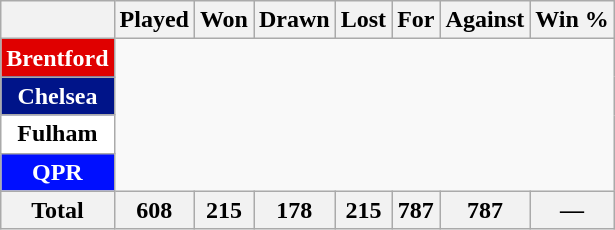<table class="wikitable" style="text-align: center;">
<tr>
<th></th>
<th>Played</th>
<th>Won</th>
<th>Drawn</th>
<th>Lost</th>
<th>For</th>
<th>Against</th>
<th>Win %</th>
</tr>
<tr>
<td style="background:#e00000; color:white;" align="center"><strong>Brentford</strong><br></td>
</tr>
<tr>
<td style="background:#001489; color:white;" align="center"><strong>Chelsea</strong><br></td>
</tr>
<tr>
<td style="background:#ffffff; color:black;" align="center"><strong>Fulham</strong><br></td>
</tr>
<tr>
<td style="background:#000fff; color:white;" align="center"><strong>QPR</strong><br></td>
</tr>
<tr>
<th>Total</th>
<th>608</th>
<th>215</th>
<th>178</th>
<th>215</th>
<th>787</th>
<th>787</th>
<th>—</th>
</tr>
</table>
